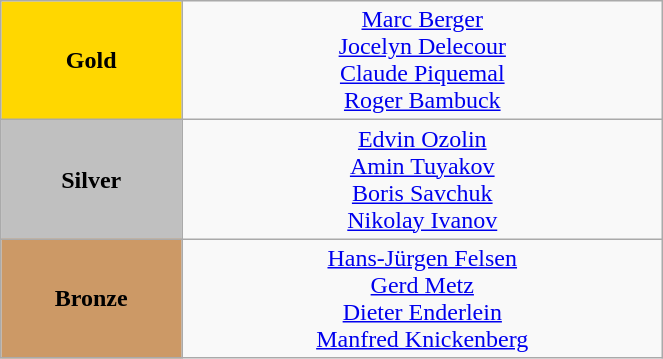<table class="wikitable" style="text-align:center; " width="35%">
<tr>
<td bgcolor="gold"><strong>Gold</strong></td>
<td><a href='#'>Marc Berger</a><br><a href='#'>Jocelyn Delecour</a><br><a href='#'>Claude Piquemal</a><br><a href='#'>Roger Bambuck</a><br><small><em></em></small></td>
</tr>
<tr>
<td bgcolor="silver"><strong>Silver</strong></td>
<td><a href='#'>Edvin Ozolin</a><br><a href='#'>Amin Tuyakov</a><br><a href='#'>Boris Savchuk</a><br><a href='#'>Nikolay Ivanov</a><br><small><em></em></small></td>
</tr>
<tr>
<td bgcolor="CC9966"><strong>Bronze</strong></td>
<td><a href='#'>Hans-Jürgen Felsen</a><br><a href='#'>Gerd Metz</a><br><a href='#'>Dieter Enderlein</a><br><a href='#'>Manfred Knickenberg</a><br><small><em></em></small></td>
</tr>
</table>
